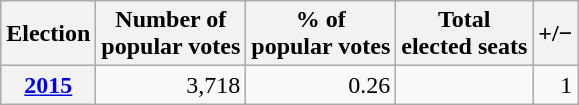<table class="wikitable" style="text-align: right;">
<tr align = "center">
<th>Election</th>
<th>Number of<br>popular votes</th>
<th>% of<br>popular votes</th>
<th>Total<br>elected seats</th>
<th>+/−</th>
</tr>
<tr>
<th><a href='#'>2015</a></th>
<td>3,718</td>
<td>0.26</td>
<td></td>
<td>1 </td>
</tr>
</table>
